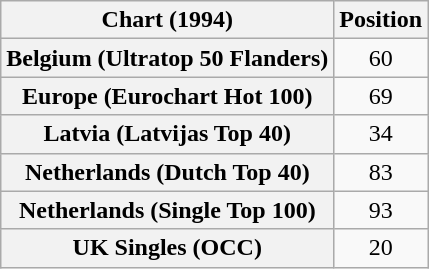<table class="wikitable sortable plainrowheaders" style="text-align:center">
<tr>
<th>Chart (1994)</th>
<th>Position</th>
</tr>
<tr>
<th scope="row">Belgium (Ultratop 50 Flanders)</th>
<td>60</td>
</tr>
<tr>
<th scope="row">Europe (Eurochart Hot 100)</th>
<td>69</td>
</tr>
<tr>
<th scope="row">Latvia (Latvijas Top 40)</th>
<td>34</td>
</tr>
<tr>
<th scope="row">Netherlands (Dutch Top 40)</th>
<td>83</td>
</tr>
<tr>
<th scope="row">Netherlands (Single Top 100)</th>
<td>93</td>
</tr>
<tr>
<th scope="row">UK Singles (OCC)</th>
<td>20</td>
</tr>
</table>
